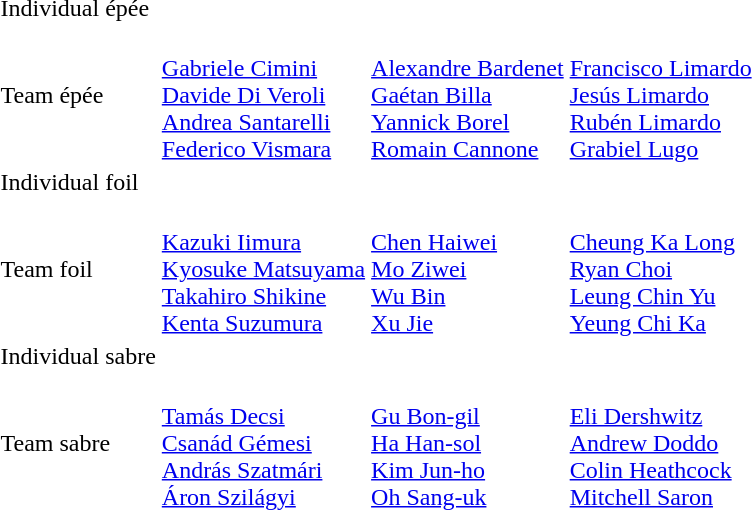<table>
<tr>
<td rowspan=2>Individual épée<br></td>
<td rowspan=2></td>
<td rowspan=2></td>
<td></td>
</tr>
<tr>
<td></td>
</tr>
<tr>
<td>Team épée<br></td>
<td><br><a href='#'>Gabriele Cimini</a><br><a href='#'>Davide Di Veroli</a><br><a href='#'>Andrea Santarelli</a><br><a href='#'>Federico Vismara</a></td>
<td><br><a href='#'>Alexandre Bardenet</a><br><a href='#'>Gaétan Billa</a><br><a href='#'>Yannick Borel</a><br><a href='#'>Romain Cannone</a></td>
<td><br><a href='#'>Francisco Limardo</a><br><a href='#'>Jesús Limardo</a><br><a href='#'>Rubén Limardo</a><br><a href='#'>Grabiel Lugo</a></td>
</tr>
<tr>
<td rowspan=2>Individual foil<br></td>
<td rowspan=2></td>
<td rowspan=2></td>
<td></td>
</tr>
<tr>
<td></td>
</tr>
<tr>
<td>Team foil<br></td>
<td><br><a href='#'>Kazuki Iimura</a><br><a href='#'>Kyosuke Matsuyama</a><br><a href='#'>Takahiro Shikine</a><br><a href='#'>Kenta Suzumura</a></td>
<td><br><a href='#'>Chen Haiwei</a><br><a href='#'>Mo Ziwei</a><br><a href='#'>Wu Bin</a><br><a href='#'>Xu Jie</a></td>
<td><br><a href='#'>Cheung Ka Long</a><br><a href='#'>Ryan Choi</a><br><a href='#'>Leung Chin Yu</a><br><a href='#'>Yeung Chi Ka</a></td>
</tr>
<tr>
<td rowspan=2>Individual sabre<br></td>
<td rowspan=2></td>
<td rowspan=2></td>
<td></td>
</tr>
<tr>
<td></td>
</tr>
<tr>
<td>Team sabre<br></td>
<td><br><a href='#'>Tamás Decsi</a><br><a href='#'>Csanád Gémesi</a><br><a href='#'>András Szatmári</a><br><a href='#'>Áron Szilágyi</a></td>
<td><br><a href='#'>Gu Bon-gil</a><br><a href='#'>Ha Han-sol</a><br><a href='#'>Kim Jun-ho</a><br><a href='#'>Oh Sang-uk</a></td>
<td><br><a href='#'>Eli Dershwitz</a><br><a href='#'>Andrew Doddo</a><br><a href='#'>Colin Heathcock</a><br><a href='#'>Mitchell Saron</a></td>
</tr>
</table>
